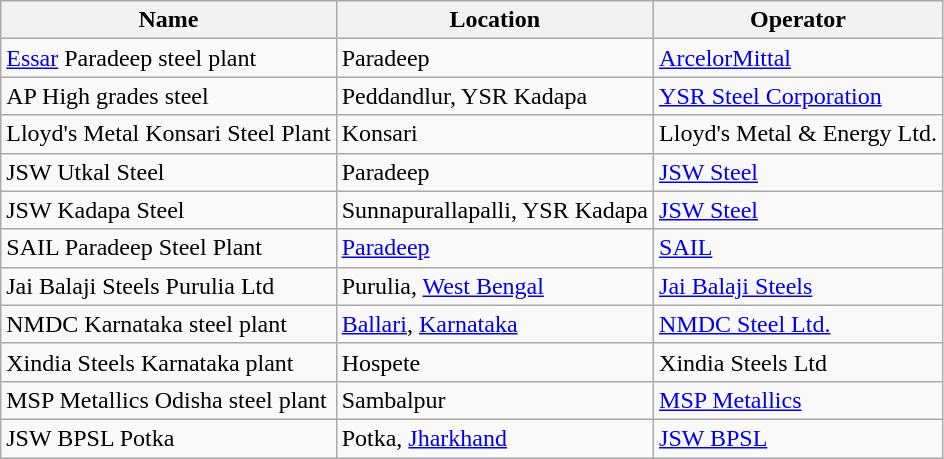<table class="wikitable">
<tr>
<th>Name</th>
<th>Location</th>
<th>Operator</th>
</tr>
<tr>
<td><a href='#'>Essar</a> Paradeep steel plant</td>
<td>Paradeep</td>
<td><a href='#'>ArcelorMittal</a></td>
</tr>
<tr>
<td>AP High grades steel</td>
<td>Peddandlur, YSR Kadapa</td>
<td><a href='#'>YSR Steel Corporation</a></td>
</tr>
<tr>
<td>Lloyd's Metal Konsari Steel Plant</td>
<td>Konsari</td>
<td>Lloyd's Metal & Energy Ltd.</td>
</tr>
<tr>
<td>JSW Utkal Steel</td>
<td>Paradeep</td>
<td><a href='#'>JSW Steel</a></td>
</tr>
<tr>
<td>JSW Kadapa Steel</td>
<td>Sunnapurallapalli, YSR Kadapa</td>
<td><a href='#'>JSW Steel</a></td>
</tr>
<tr>
<td>SAIL Paradeep Steel Plant</td>
<td><a href='#'>Paradeep</a></td>
<td><a href='#'>SAIL</a></td>
</tr>
<tr>
<td>Jai Balaji Steels Purulia Ltd</td>
<td>Purulia, <a href='#'>West Bengal</a></td>
<td><a href='#'>Jai Balaji Steels</a></td>
</tr>
<tr>
<td>NMDC Karnataka steel plant</td>
<td><a href='#'>Ballari</a>, <a href='#'>Karnataka</a></td>
<td><a href='#'>NMDC Steel Ltd.</a></td>
</tr>
<tr>
<td>Xindia Steels Karnataka plant</td>
<td>Hospete</td>
<td>Xindia Steels Ltd</td>
</tr>
<tr>
<td>MSP Metallics Odisha steel plant</td>
<td>Sambalpur</td>
<td><a href='#'>MSP Metallics</a></td>
</tr>
<tr>
<td>JSW BPSL Potka</td>
<td>Potka, <a href='#'>Jharkhand</a></td>
<td><a href='#'>JSW BPSL</a></td>
</tr>
</table>
